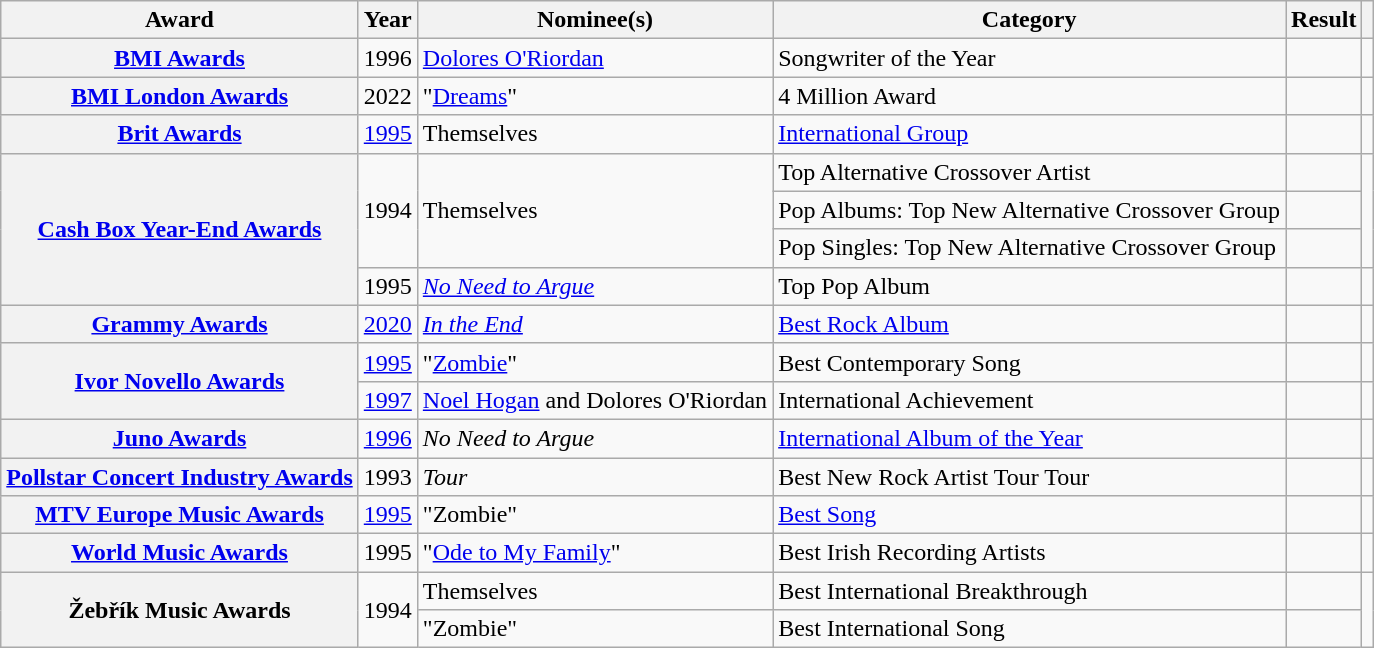<table class="wikitable sortable plainrowheaders">
<tr>
<th scope="col">Award</th>
<th scope="col">Year</th>
<th scope="col">Nominee(s)</th>
<th scope="col">Category</th>
<th scope="col">Result</th>
<th scope="col" class="unsortable"></th>
</tr>
<tr>
<th scope="row"><a href='#'>BMI Awards</a></th>
<td>1996</td>
<td><a href='#'>Dolores O'Riordan</a></td>
<td>Songwriter of the Year</td>
<td></td>
<td style="text-align:center"></td>
</tr>
<tr>
<th scope="row"><a href='#'>BMI London Awards</a></th>
<td>2022</td>
<td>"<a href='#'>Dreams</a>"</td>
<td>4 Million Award</td>
<td></td>
<td></td>
</tr>
<tr>
<th scope="row"><a href='#'>Brit Awards</a></th>
<td><a href='#'>1995</a></td>
<td>Themselves</td>
<td><a href='#'>International Group</a></td>
<td></td>
<td style="text-align:center"></td>
</tr>
<tr>
<th scope="row" rowspan=4><a href='#'>Cash Box Year-End Awards</a></th>
<td rowspan=3>1994</td>
<td rowspan=3>Themselves</td>
<td>Top Alternative Crossover Artist</td>
<td></td>
<td rowspan=3></td>
</tr>
<tr>
<td>Pop Albums: Top New Alternative Crossover Group</td>
<td></td>
</tr>
<tr>
<td>Pop Singles: Top New Alternative Crossover Group</td>
<td></td>
</tr>
<tr>
<td>1995</td>
<td><em><a href='#'>No Need to Argue</a></em></td>
<td>Top Pop Album</td>
<td></td>
<td></td>
</tr>
<tr>
<th scope="row"><a href='#'>Grammy Awards</a></th>
<td><a href='#'>2020</a></td>
<td><em><a href='#'>In the End</a></em></td>
<td><a href='#'>Best Rock Album</a></td>
<td></td>
<td style="text-align:center"></td>
</tr>
<tr>
<th scope="row" rowspan=2><a href='#'>Ivor Novello Awards</a></th>
<td><a href='#'>1995</a></td>
<td>"<a href='#'>Zombie</a>"</td>
<td>Best Contemporary Song</td>
<td></td>
<td style="text-align:center"></td>
</tr>
<tr>
<td><a href='#'>1997</a></td>
<td><a href='#'>Noel Hogan</a> and Dolores O'Riordan</td>
<td>International Achievement</td>
<td></td>
<td style="text-align:center"></td>
</tr>
<tr>
<th scope="row"><a href='#'>Juno Awards</a></th>
<td><a href='#'>1996</a></td>
<td><em>No Need to Argue</em></td>
<td><a href='#'>International Album of the Year</a></td>
<td></td>
<td style="text-align:center"></td>
</tr>
<tr>
<th scope="row"><a href='#'>Pollstar Concert Industry Awards</a></th>
<td>1993</td>
<td><em>Tour</em></td>
<td>Best New Rock Artist Tour Tour</td>
<td></td>
<td style="text-align:center"></td>
</tr>
<tr>
<th scope="row"><a href='#'>MTV Europe Music Awards</a></th>
<td><a href='#'>1995</a></td>
<td>"Zombie"</td>
<td><a href='#'>Best Song</a></td>
<td></td>
<td style="text-align:center"></td>
</tr>
<tr>
<th scope="row"><a href='#'>World Music Awards</a></th>
<td>1995</td>
<td>"<a href='#'>Ode to My Family</a>"</td>
<td>Best Irish Recording Artists</td>
<td></td>
<td style="text-align:center"></td>
</tr>
<tr>
<th scope="row" rowspan=2>Žebřík Music Awards</th>
<td rowspan=2>1994</td>
<td>Themselves</td>
<td>Best International Breakthrough</td>
<td></td>
<td rowspan=2 style="text-align:center"></td>
</tr>
<tr>
<td>"Zombie"</td>
<td>Best International Song</td>
<td></td>
</tr>
</table>
